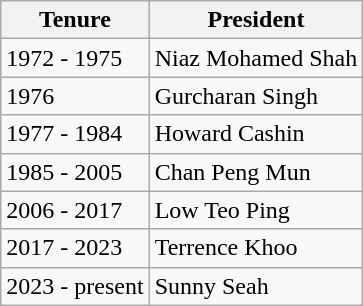<table class=wikitable>
<tr>
<th>Tenure</th>
<th>President</th>
</tr>
<tr>
<td>1972 - 1975</td>
<td>Niaz Mohamed Shah</td>
</tr>
<tr>
<td>1976</td>
<td>Gurcharan Singh</td>
</tr>
<tr>
<td>1977 - 1984</td>
<td>Howard Cashin</td>
</tr>
<tr>
<td>1985 - 2005</td>
<td>Chan Peng Mun</td>
</tr>
<tr>
<td>2006 - 2017</td>
<td>Low Teo Ping</td>
</tr>
<tr>
<td>2017 - 2023</td>
<td>Terrence Khoo</td>
</tr>
<tr>
<td>2023 - present</td>
<td>Sunny Seah</td>
</tr>
</table>
